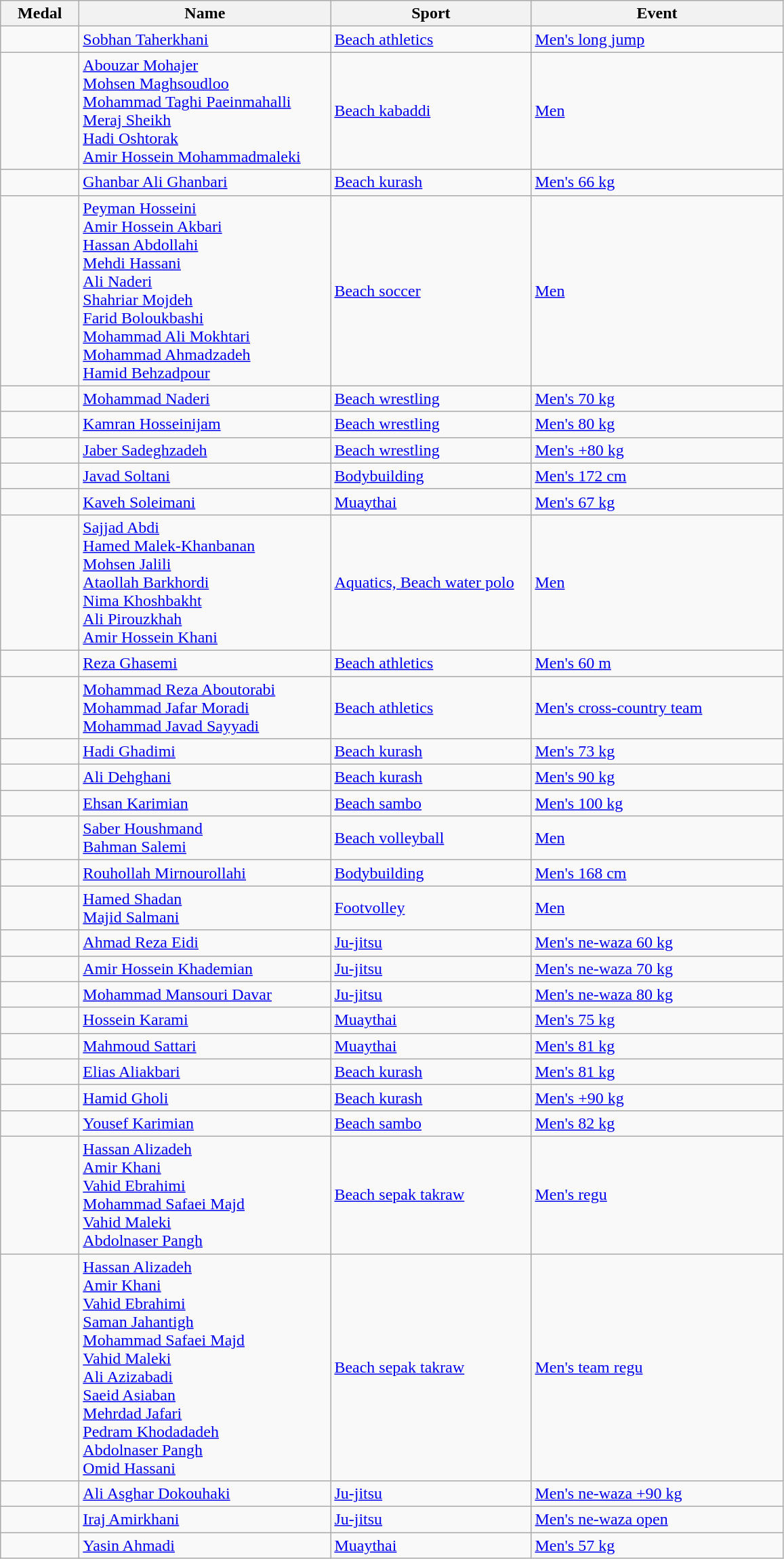<table class="wikitable sortable" style="text-align:left;">
<tr>
<th width="70">Medal</th>
<th width="240">Name</th>
<th width="190">Sport</th>
<th width="240">Event</th>
</tr>
<tr>
<td></td>
<td><a href='#'>Sobhan Taherkhani</a></td>
<td><a href='#'>Beach athletics</a></td>
<td><a href='#'>Men's long jump</a></td>
</tr>
<tr>
<td></td>
<td><a href='#'>Abouzar Mohajer</a><br><a href='#'>Mohsen Maghsoudloo</a><br><a href='#'>Mohammad Taghi Paeinmahalli</a><br><a href='#'>Meraj Sheikh</a><br><a href='#'>Hadi Oshtorak</a><br><a href='#'>Amir Hossein Mohammadmaleki</a></td>
<td><a href='#'>Beach kabaddi</a></td>
<td><a href='#'>Men</a></td>
</tr>
<tr>
<td></td>
<td><a href='#'>Ghanbar Ali Ghanbari</a></td>
<td><a href='#'>Beach kurash</a></td>
<td><a href='#'>Men's 66 kg</a></td>
</tr>
<tr>
<td></td>
<td><a href='#'>Peyman Hosseini</a><br><a href='#'>Amir Hossein Akbari</a><br><a href='#'>Hassan Abdollahi</a><br><a href='#'>Mehdi Hassani</a><br><a href='#'>Ali Naderi</a><br><a href='#'>Shahriar Mojdeh</a><br><a href='#'>Farid Boloukbashi</a><br><a href='#'>Mohammad Ali Mokhtari</a><br><a href='#'>Mohammad Ahmadzadeh</a><br><a href='#'>Hamid Behzadpour</a></td>
<td><a href='#'>Beach soccer</a></td>
<td><a href='#'>Men</a></td>
</tr>
<tr>
<td></td>
<td><a href='#'>Mohammad Naderi</a></td>
<td><a href='#'>Beach wrestling</a></td>
<td><a href='#'>Men's 70 kg</a></td>
</tr>
<tr>
<td></td>
<td><a href='#'>Kamran Hosseinijam</a></td>
<td><a href='#'>Beach wrestling</a></td>
<td><a href='#'>Men's 80 kg</a></td>
</tr>
<tr>
<td></td>
<td><a href='#'>Jaber Sadeghzadeh</a></td>
<td><a href='#'>Beach wrestling</a></td>
<td><a href='#'>Men's +80 kg</a></td>
</tr>
<tr>
<td></td>
<td><a href='#'>Javad Soltani</a></td>
<td><a href='#'>Bodybuilding</a></td>
<td><a href='#'>Men's 172 cm</a></td>
</tr>
<tr>
<td></td>
<td><a href='#'>Kaveh Soleimani</a></td>
<td><a href='#'>Muaythai</a></td>
<td><a href='#'>Men's 67 kg</a></td>
</tr>
<tr>
<td></td>
<td><a href='#'>Sajjad Abdi</a><br><a href='#'>Hamed Malek-Khanbanan</a><br><a href='#'>Mohsen Jalili</a><br><a href='#'>Ataollah Barkhordi</a><br><a href='#'>Nima Khoshbakht</a><br><a href='#'>Ali Pirouzkhah</a><br><a href='#'>Amir Hossein Khani</a></td>
<td><a href='#'>Aquatics, Beach water polo</a></td>
<td><a href='#'>Men</a></td>
</tr>
<tr>
<td></td>
<td><a href='#'>Reza Ghasemi</a></td>
<td><a href='#'>Beach athletics</a></td>
<td><a href='#'>Men's 60 m</a></td>
</tr>
<tr>
<td></td>
<td><a href='#'>Mohammad Reza Aboutorabi</a><br><a href='#'>Mohammad Jafar Moradi</a><br><a href='#'>Mohammad Javad Sayyadi</a></td>
<td><a href='#'>Beach athletics</a></td>
<td><a href='#'>Men's cross-country team</a></td>
</tr>
<tr>
<td></td>
<td><a href='#'>Hadi Ghadimi</a></td>
<td><a href='#'>Beach kurash</a></td>
<td><a href='#'>Men's 73 kg</a></td>
</tr>
<tr>
<td></td>
<td><a href='#'>Ali Dehghani</a></td>
<td><a href='#'>Beach kurash</a></td>
<td><a href='#'>Men's 90 kg</a></td>
</tr>
<tr>
<td></td>
<td><a href='#'>Ehsan Karimian</a></td>
<td><a href='#'>Beach sambo</a></td>
<td><a href='#'>Men's 100 kg</a></td>
</tr>
<tr>
<td></td>
<td><a href='#'>Saber Houshmand</a><br><a href='#'>Bahman Salemi</a></td>
<td><a href='#'>Beach volleyball</a></td>
<td><a href='#'>Men</a></td>
</tr>
<tr>
<td></td>
<td><a href='#'>Rouhollah Mirnourollahi</a></td>
<td><a href='#'>Bodybuilding</a></td>
<td><a href='#'>Men's 168 cm</a></td>
</tr>
<tr>
<td></td>
<td><a href='#'>Hamed Shadan</a><br><a href='#'>Majid Salmani</a></td>
<td><a href='#'>Footvolley</a></td>
<td><a href='#'>Men</a></td>
</tr>
<tr>
<td></td>
<td><a href='#'>Ahmad Reza Eidi</a></td>
<td><a href='#'>Ju-jitsu</a></td>
<td><a href='#'>Men's ne-waza 60 kg</a></td>
</tr>
<tr>
<td></td>
<td><a href='#'>Amir Hossein Khademian</a></td>
<td><a href='#'>Ju-jitsu</a></td>
<td><a href='#'>Men's ne-waza 70 kg</a></td>
</tr>
<tr>
<td></td>
<td><a href='#'>Mohammad Mansouri Davar</a></td>
<td><a href='#'>Ju-jitsu</a></td>
<td><a href='#'>Men's ne-waza 80 kg</a></td>
</tr>
<tr>
<td></td>
<td><a href='#'>Hossein Karami</a></td>
<td><a href='#'>Muaythai</a></td>
<td><a href='#'>Men's 75 kg</a></td>
</tr>
<tr>
<td></td>
<td><a href='#'>Mahmoud Sattari</a></td>
<td><a href='#'>Muaythai</a></td>
<td><a href='#'>Men's 81 kg</a></td>
</tr>
<tr>
<td></td>
<td><a href='#'>Elias Aliakbari</a></td>
<td><a href='#'>Beach kurash</a></td>
<td><a href='#'>Men's 81 kg</a></td>
</tr>
<tr>
<td></td>
<td><a href='#'>Hamid Gholi</a></td>
<td><a href='#'>Beach kurash</a></td>
<td><a href='#'>Men's +90 kg</a></td>
</tr>
<tr>
<td></td>
<td><a href='#'>Yousef Karimian</a></td>
<td><a href='#'>Beach sambo</a></td>
<td><a href='#'>Men's 82 kg</a></td>
</tr>
<tr>
<td></td>
<td><a href='#'>Hassan Alizadeh</a><br><a href='#'>Amir Khani</a><br><a href='#'>Vahid Ebrahimi</a><br><a href='#'>Mohammad Safaei Majd</a><br><a href='#'>Vahid Maleki</a><br><a href='#'>Abdolnaser Pangh</a></td>
<td><a href='#'>Beach sepak takraw</a></td>
<td><a href='#'>Men's regu</a></td>
</tr>
<tr>
<td></td>
<td><a href='#'>Hassan Alizadeh</a><br><a href='#'>Amir Khani</a><br><a href='#'>Vahid Ebrahimi</a><br><a href='#'>Saman Jahantigh</a><br><a href='#'>Mohammad Safaei Majd</a><br><a href='#'>Vahid Maleki</a><br><a href='#'>Ali Azizabadi</a><br><a href='#'>Saeid Asiaban</a><br><a href='#'>Mehrdad Jafari</a><br><a href='#'>Pedram Khodadadeh</a><br><a href='#'>Abdolnaser Pangh</a><br><a href='#'>Omid Hassani</a></td>
<td><a href='#'>Beach sepak takraw</a></td>
<td><a href='#'>Men's team regu</a></td>
</tr>
<tr>
<td></td>
<td><a href='#'>Ali Asghar Dokouhaki</a></td>
<td><a href='#'>Ju-jitsu</a></td>
<td><a href='#'>Men's ne-waza +90 kg</a></td>
</tr>
<tr>
<td></td>
<td><a href='#'>Iraj Amirkhani</a></td>
<td><a href='#'>Ju-jitsu</a></td>
<td><a href='#'>Men's ne-waza open</a></td>
</tr>
<tr>
<td></td>
<td><a href='#'>Yasin Ahmadi</a></td>
<td><a href='#'>Muaythai</a></td>
<td><a href='#'>Men's 57 kg</a></td>
</tr>
</table>
